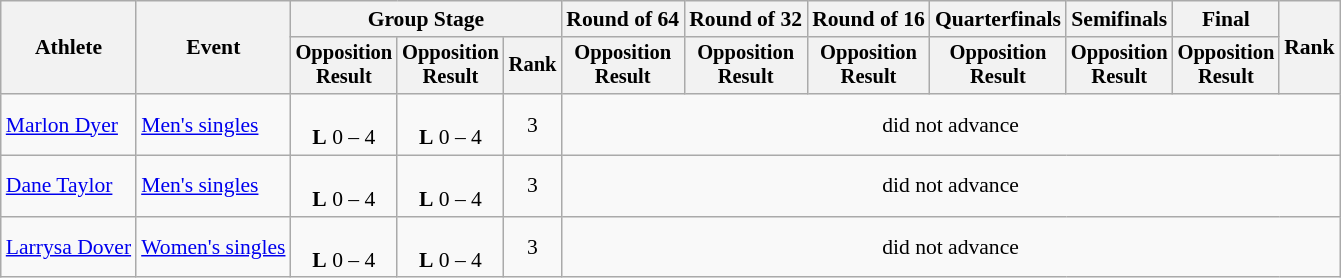<table class="wikitable" style="font-size:90%">
<tr>
<th rowspan=2>Athlete</th>
<th rowspan=2>Event</th>
<th colspan=3>Group Stage</th>
<th>Round of 64</th>
<th>Round of 32</th>
<th>Round of 16</th>
<th>Quarterfinals</th>
<th>Semifinals</th>
<th>Final</th>
<th rowspan=2>Rank</th>
</tr>
<tr style="font-size:95%">
<th>Opposition<br>Result</th>
<th>Opposition<br>Result</th>
<th>Rank</th>
<th>Opposition<br>Result</th>
<th>Opposition<br>Result</th>
<th>Opposition<br>Result</th>
<th>Opposition<br>Result</th>
<th>Opposition<br>Result</th>
<th>Opposition<br>Result</th>
</tr>
<tr align=center>
<td align=left><a href='#'>Marlon Dyer</a></td>
<td align=left><a href='#'>Men's singles</a></td>
<td><br><strong>L</strong> 0 – 4</td>
<td><br><strong>L</strong> 0 – 4</td>
<td>3</td>
<td colspan=7>did not advance</td>
</tr>
<tr align=center>
<td align=left><a href='#'>Dane Taylor</a></td>
<td align=left><a href='#'>Men's singles</a></td>
<td><br><strong>L</strong> 0 – 4</td>
<td><br><strong>L</strong> 0 – 4</td>
<td>3</td>
<td colspan=7>did not advance</td>
</tr>
<tr align=center>
<td align=left><a href='#'>Larrysa Dover</a></td>
<td align=left><a href='#'>Women's singles</a></td>
<td><br><strong>L</strong> 0 – 4</td>
<td><br><strong>L</strong> 0 – 4</td>
<td>3</td>
<td colspan=7>did not advance</td>
</tr>
</table>
